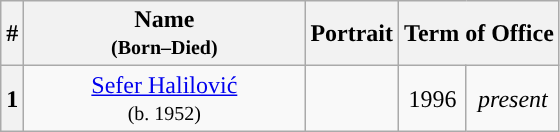<table class="wikitable" style="text-align:center">
<tr ->
<th>#</th>
<th width=180>Name<br><small>(Born–Died)</small></th>
<th>Portrait</th>
<th colspan=2>Term of Office</th>
</tr>
<tr ->
<th align=center style="background: ">1</th>
<td><a href='#'>Sefer Halilović</a><br><small>(b. 1952)</small></td>
<td></td>
<td>1996</td>
<td><em>present</em></td>
</tr>
</table>
